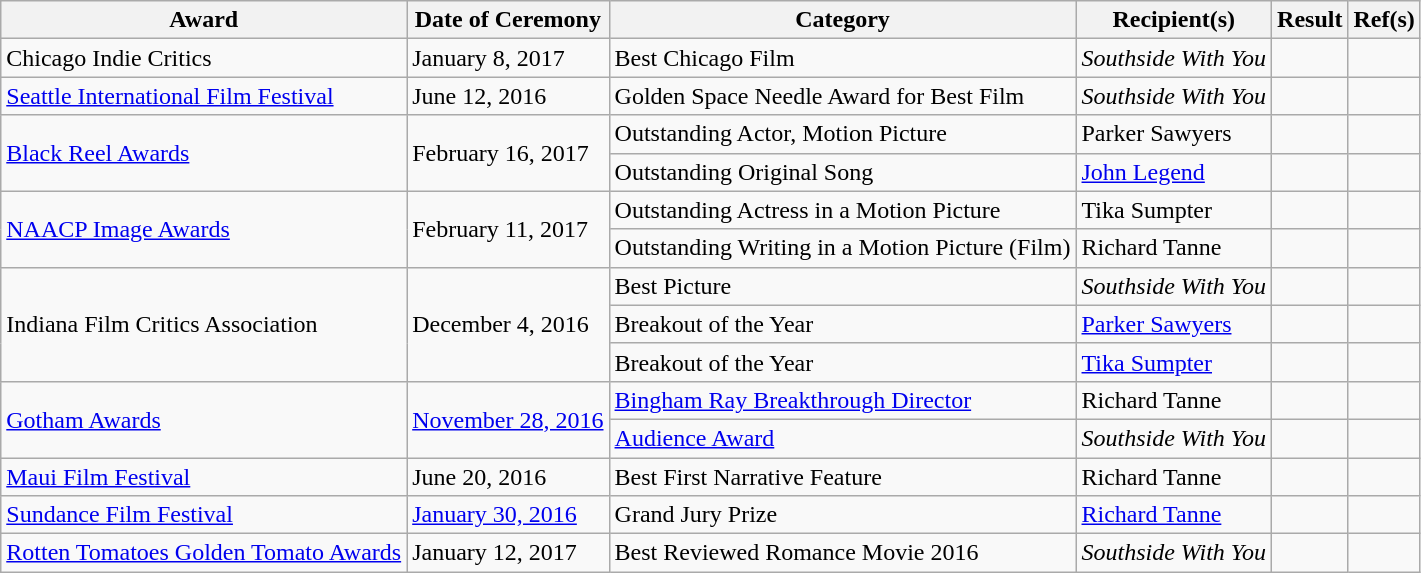<table class="wikitable">
<tr>
<th>Award</th>
<th>Date of Ceremony</th>
<th>Category</th>
<th>Recipient(s)</th>
<th>Result</th>
<th>Ref(s)</th>
</tr>
<tr>
<td>Chicago Indie Critics</td>
<td>January 8, 2017</td>
<td>Best Chicago Film</td>
<td><em>Southside With You</em></td>
<td></td>
<td></td>
</tr>
<tr>
<td><a href='#'>Seattle International Film Festival</a></td>
<td>June 12, 2016</td>
<td>Golden Space Needle Award for Best Film</td>
<td "Southside With You"><em>Southside With You</em></td>
<td></td>
<td></td>
</tr>
<tr>
<td rowspan="2"><a href='#'>Black Reel Awards</a></td>
<td rowspan="2">February 16, 2017</td>
<td>Outstanding Actor, Motion Picture</td>
<td>Parker Sawyers</td>
<td></td>
<td></td>
</tr>
<tr>
<td>Outstanding Original Song</td>
<td><a href='#'>John Legend</a></td>
<td></td>
<td></td>
</tr>
<tr>
<td rowspan="2"><a href='#'>NAACP Image Awards</a></td>
<td rowspan="2">February 11, 2017</td>
<td>Outstanding Actress in a Motion Picture</td>
<td>Tika Sumpter</td>
<td></td>
<td></td>
</tr>
<tr>
<td>Outstanding Writing in a Motion Picture (Film)</td>
<td>Richard Tanne</td>
<td></td>
<td></td>
</tr>
<tr>
<td rowspan="3">Indiana Film Critics Association</td>
<td rowspan="3">December 4, 2016</td>
<td>Best Picture</td>
<td><em>Southside With You</em></td>
<td></td>
<td></td>
</tr>
<tr>
<td>Breakout of the Year</td>
<td><a href='#'>Parker Sawyers</a></td>
<td></td>
<td></td>
</tr>
<tr>
<td>Breakout of the Year</td>
<td><a href='#'>Tika Sumpter</a></td>
<td></td>
<td></td>
</tr>
<tr>
<td rowspan="2"><a href='#'>Gotham Awards</a></td>
<td rowspan="2"><a href='#'>November 28, 2016</a></td>
<td><a href='#'>Bingham Ray Breakthrough Director</a></td>
<td>Richard Tanne</td>
<td></td>
<td></td>
</tr>
<tr>
<td><a href='#'>Audience Award</a></td>
<td><em>Southside With You</em></td>
<td></td>
<td></td>
</tr>
<tr>
<td><a href='#'>Maui Film Festival</a></td>
<td>June 20, 2016</td>
<td>Best First Narrative Feature</td>
<td>Richard Tanne</td>
<td></td>
<td></td>
</tr>
<tr>
<td><a href='#'>Sundance Film Festival</a></td>
<td><a href='#'>January 30, 2016</a></td>
<td>Grand Jury Prize</td>
<td><a href='#'>Richard Tanne</a></td>
<td></td>
<td></td>
</tr>
<tr>
<td><a href='#'>Rotten Tomatoes Golden Tomato Awards</a></td>
<td Golden Tomato Awards>January 12, 2017</td>
<td>Best Reviewed Romance Movie 2016</td>
<td><em>Southside With You</em></td>
<td></td>
<td></td>
</tr>
</table>
